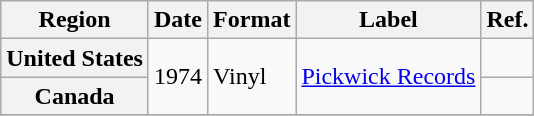<table class="wikitable plainrowheaders">
<tr>
<th scope="col">Region</th>
<th scope="col">Date</th>
<th scope="col">Format</th>
<th scope="col">Label</th>
<th scope="col">Ref.</th>
</tr>
<tr>
<th scope="row">United States</th>
<td rowspan="2">1974</td>
<td rowspan="2">Vinyl</td>
<td rowspan="2"><a href='#'>Pickwick Records</a></td>
<td></td>
</tr>
<tr>
<th scope="row">Canada</th>
<td></td>
</tr>
<tr>
</tr>
</table>
